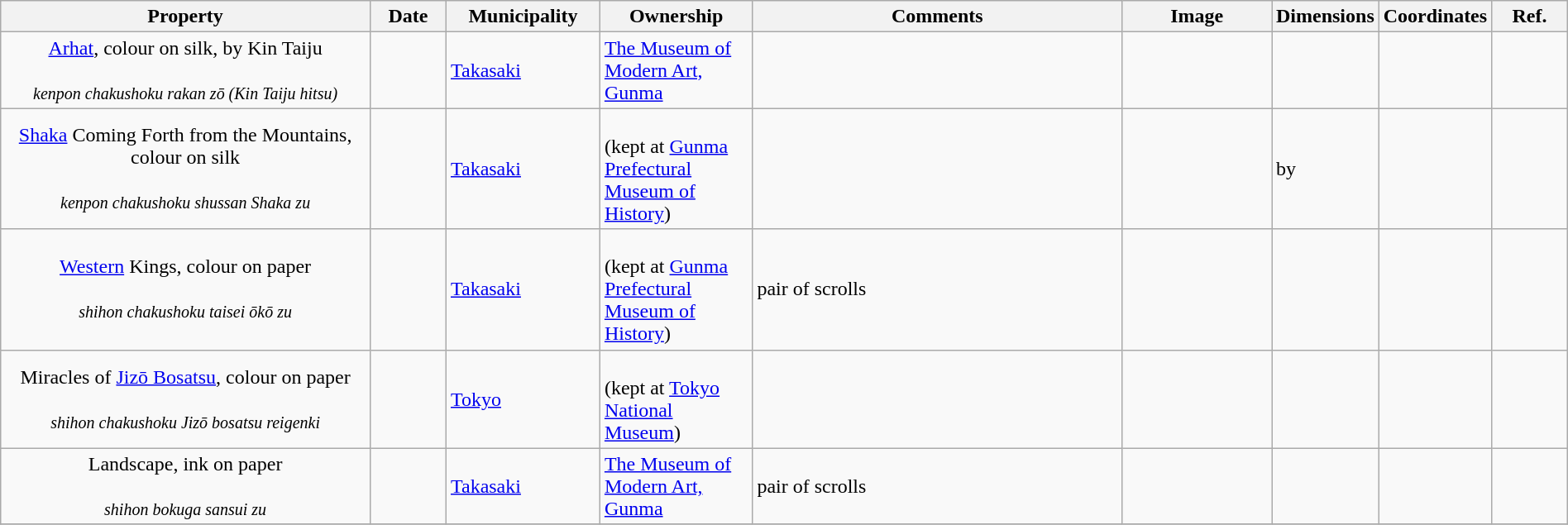<table class="wikitable sortable"  style="width:100%;">
<tr>
<th width="25%" align="left">Property</th>
<th width="5%" align="left" data-sort-type="number">Date</th>
<th width="10%" align="left">Municipality</th>
<th width="10%" align="left">Ownership</th>
<th width="25%" align="left" class="unsortable">Comments</th>
<th width="10%" align="left" class="unsortable">Image</th>
<th width="5%" align="left" class="unsortable">Dimensions</th>
<th width="5%" align="left" class="unsortable">Coordinates</th>
<th width="5%" align="left" class="unsortable">Ref.</th>
</tr>
<tr>
<td align="center"><a href='#'>Arhat</a>, colour on silk, by Kin Taiju<br><br><small><em>kenpon chakushoku rakan zō (Kin Taiju hitsu)</em></small></td>
<td></td>
<td><a href='#'>Takasaki</a></td>
<td><a href='#'>The Museum of Modern Art, Gunma</a></td>
<td></td>
<td></td>
<td></td>
<td></td>
<td></td>
</tr>
<tr>
<td align="center"><a href='#'>Shaka</a> Coming Forth from the Mountains, colour on silk<br><br><small><em>kenpon chakushoku shussan Shaka zu</em></small></td>
<td></td>
<td><a href='#'>Takasaki</a></td>
<td><br>(kept at <a href='#'>Gunma Prefectural Museum of History</a>)</td>
<td></td>
<td></td>
<td> by </td>
<td></td>
<td></td>
</tr>
<tr>
<td align="center"><a href='#'>Western</a> Kings, colour on paper<br><br><small><em>shihon chakushoku taisei ōkō zu</em></small></td>
<td></td>
<td><a href='#'>Takasaki</a></td>
<td><br>(kept at <a href='#'>Gunma Prefectural Museum of History</a>)</td>
<td>pair of scrolls</td>
<td> </td>
<td></td>
<td></td>
<td></td>
</tr>
<tr>
<td align="center">Miracles of <a href='#'>Jizō Bosatsu</a>, colour on paper<br><br><small><em>shihon chakushoku Jizō bosatsu reigenki</em></small></td>
<td></td>
<td><a href='#'>Tokyo</a></td>
<td><br>(kept at <a href='#'>Tokyo National Museum</a>)</td>
<td></td>
<td></td>
<td></td>
<td></td>
<td></td>
</tr>
<tr>
<td align="center">Landscape, ink on paper<br><br><small><em>shihon bokuga sansui zu</em></small></td>
<td></td>
<td><a href='#'>Takasaki</a></td>
<td><a href='#'>The Museum of Modern Art, Gunma</a></td>
<td>pair of scrolls</td>
<td> </td>
<td></td>
<td></td>
<td></td>
</tr>
<tr>
</tr>
</table>
